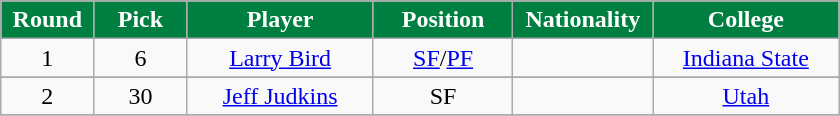<table class="wikitable sortable sortable">
<tr>
<th style="background:#008040; color:white" width="10%">Round</th>
<th style="background:#008040; color:white" width="10%">Pick</th>
<th style="background:#008040; color:white" width="20%">Player</th>
<th style="background:#008040; color:white" width="15%">Position</th>
<th style="background:#008040; color:white" width="15%">Nationality</th>
<th style="background:#008040; color:white" width="20%">College</th>
</tr>
<tr style="text-align: center">
<td>1</td>
<td>6</td>
<td><a href='#'>Larry Bird</a></td>
<td><a href='#'>SF</a>/<a href='#'>PF</a></td>
<td></td>
<td><a href='#'>Indiana State</a></td>
</tr>
<tr>
</tr>
<tr style="text-align: center">
<td>2</td>
<td>30</td>
<td><a href='#'>Jeff Judkins</a></td>
<td>SF</td>
<td></td>
<td><a href='#'>Utah</a></td>
</tr>
<tr>
</tr>
</table>
